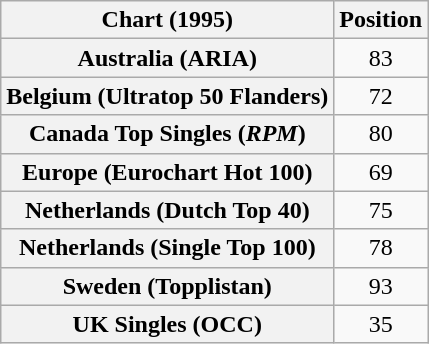<table class="wikitable sortable plainrowheaders" style="text-align:center">
<tr>
<th>Chart (1995)</th>
<th>Position</th>
</tr>
<tr>
<th scope="row">Australia (ARIA)</th>
<td>83</td>
</tr>
<tr>
<th scope="row">Belgium (Ultratop 50 Flanders)</th>
<td>72</td>
</tr>
<tr>
<th scope="row">Canada Top Singles (<em>RPM</em>)</th>
<td>80</td>
</tr>
<tr>
<th scope="row">Europe (Eurochart Hot 100)</th>
<td>69</td>
</tr>
<tr>
<th scope="row">Netherlands (Dutch Top 40)</th>
<td>75</td>
</tr>
<tr>
<th scope="row">Netherlands (Single Top 100)</th>
<td>78</td>
</tr>
<tr>
<th scope="row">Sweden (Topplistan)</th>
<td>93</td>
</tr>
<tr>
<th scope="row">UK Singles (OCC)</th>
<td>35</td>
</tr>
</table>
